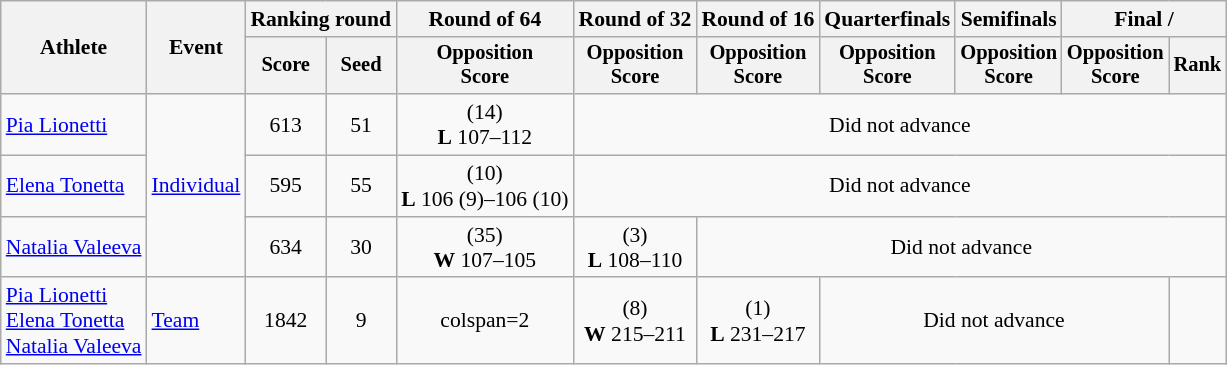<table class="wikitable" style="font-size:90%">
<tr>
<th rowspan="2">Athlete</th>
<th rowspan="2">Event</th>
<th colspan="2">Ranking round</th>
<th>Round of 64</th>
<th>Round of 32</th>
<th>Round of 16</th>
<th>Quarterfinals</th>
<th>Semifinals</th>
<th colspan="2">Final / </th>
</tr>
<tr style="font-size:95%">
<th>Score</th>
<th>Seed</th>
<th>Opposition<br>Score</th>
<th>Opposition<br>Score</th>
<th>Opposition<br>Score</th>
<th>Opposition<br>Score</th>
<th>Opposition<br>Score</th>
<th>Opposition<br>Score</th>
<th>Rank</th>
</tr>
<tr align=center>
<td align=left><a href='#'>Pia Lionetti</a></td>
<td align=left rowspan=3><a href='#'>Individual</a></td>
<td>613</td>
<td>51</td>
<td> (14)<br><strong>L</strong> 107–112</td>
<td colspan=6>Did not advance</td>
</tr>
<tr align=center>
<td align=left><a href='#'>Elena Tonetta</a></td>
<td>595</td>
<td>55</td>
<td> (10)<br><strong>L</strong> 106 (9)–106 (10)</td>
<td colspan=6>Did not advance</td>
</tr>
<tr align=center>
<td align=left><a href='#'>Natalia Valeeva</a></td>
<td>634</td>
<td>30</td>
<td> (35)<br><strong>W</strong> 107–105</td>
<td> (3)<br><strong>L</strong> 108–110</td>
<td colspan=5>Did not advance</td>
</tr>
<tr align=center>
<td align=left><a href='#'>Pia Lionetti</a><br><a href='#'>Elena Tonetta</a><br><a href='#'>Natalia Valeeva</a></td>
<td align=left><a href='#'>Team</a></td>
<td>1842</td>
<td>9</td>
<td>colspan=2 </td>
<td> (8)<br><strong>W</strong> 215–211</td>
<td> (1)<br><strong>L</strong> 231–217</td>
<td colspan=3>Did not advance</td>
</tr>
</table>
